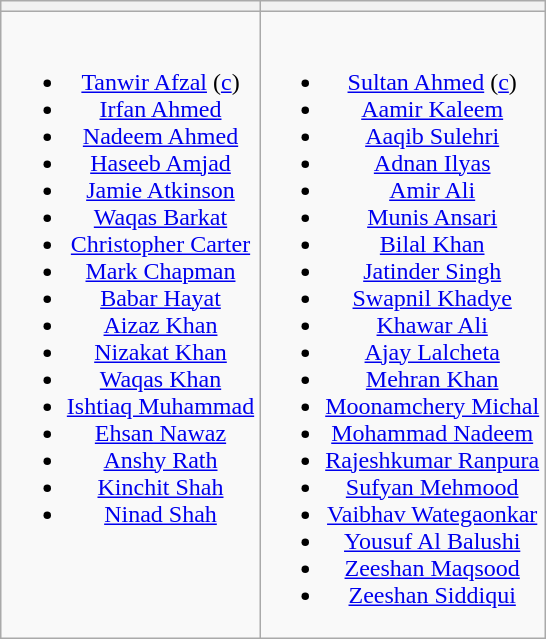<table class="wikitable" style="text-align:center; margin:0 auto">
<tr>
<th !style="width:50%"></th>
<th !style="width:50%"></th>
</tr>
<tr style="vertical-align:top">
<td><br><ul><li><a href='#'>Tanwir Afzal</a> (<a href='#'>c</a>)</li><li><a href='#'>Irfan Ahmed</a></li><li><a href='#'>Nadeem Ahmed</a></li><li><a href='#'>Haseeb Amjad</a></li><li><a href='#'>Jamie Atkinson</a></li><li><a href='#'>Waqas Barkat</a></li><li><a href='#'>Christopher Carter</a></li><li><a href='#'>Mark Chapman</a></li><li><a href='#'>Babar Hayat</a></li><li><a href='#'>Aizaz Khan</a></li><li><a href='#'>Nizakat Khan</a></li><li><a href='#'>Waqas Khan</a></li><li><a href='#'>Ishtiaq Muhammad</a></li><li><a href='#'>Ehsan Nawaz</a></li><li><a href='#'>Anshy Rath</a></li><li><a href='#'>Kinchit Shah</a></li><li><a href='#'>Ninad Shah</a></li></ul></td>
<td><br><ul><li><a href='#'>Sultan Ahmed</a> (<a href='#'>c</a>)</li><li><a href='#'>Aamir Kaleem</a></li><li><a href='#'>Aaqib Sulehri</a></li><li><a href='#'>Adnan Ilyas</a></li><li><a href='#'>Amir Ali</a></li><li><a href='#'>Munis Ansari</a></li><li><a href='#'>Bilal Khan</a></li><li><a href='#'>Jatinder Singh</a></li><li><a href='#'>Swapnil Khadye</a></li><li><a href='#'>Khawar Ali</a></li><li><a href='#'>Ajay Lalcheta</a></li><li><a href='#'>Mehran Khan</a></li><li><a href='#'>Moonamchery Michal</a></li><li><a href='#'>Mohammad Nadeem</a></li><li><a href='#'>Rajeshkumar Ranpura</a></li><li><a href='#'>Sufyan Mehmood</a></li><li><a href='#'>Vaibhav Wategaonkar</a></li><li><a href='#'>Yousuf Al Balushi</a></li><li><a href='#'>Zeeshan Maqsood</a></li><li><a href='#'>Zeeshan Siddiqui</a></li></ul></td>
</tr>
</table>
